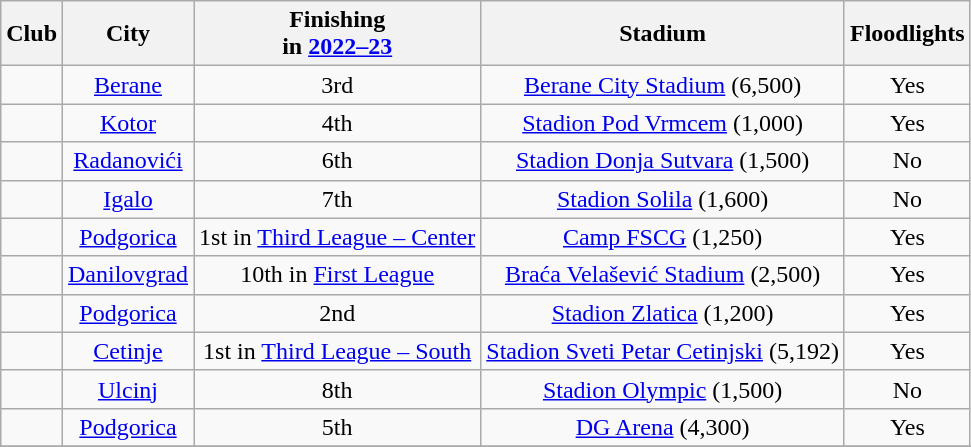<table class="wikitable sortable" style="text-align:center;">
<tr>
<th>Club<br></th>
<th>City</th>
<th data-sort-type="number">Finishing <br>in <a href='#'>2022–23</a></th>
<th>Stadium</th>
<th>Floodlights</th>
</tr>
<tr>
<td style="text-align:left;"></td>
<td><a href='#'>Berane</a></td>
<td>3rd</td>
<td><a href='#'>Berane City Stadium</a> (6,500)</td>
<td>Yes</td>
</tr>
<tr>
<td style="text-align:left;"></td>
<td><a href='#'>Kotor</a></td>
<td>4th</td>
<td><a href='#'>Stadion Pod Vrmcem</a> (1,000)</td>
<td>Yes</td>
</tr>
<tr>
<td style="text-align:left;"></td>
<td><a href='#'>Radanovići</a></td>
<td>6th</td>
<td><a href='#'>Stadion Donja Sutvara</a> (1,500)</td>
<td>No</td>
</tr>
<tr>
<td style="text-align:left;"></td>
<td><a href='#'>Igalo</a></td>
<td>7th</td>
<td><a href='#'>Stadion Solila</a> (1,600)</td>
<td>No</td>
</tr>
<tr>
<td style="text-align:left;"></td>
<td><a href='#'>Podgorica</a></td>
<td>1st in <a href='#'>Third League – Center</a> </td>
<td><a href='#'>Camp FSCG</a> (1,250)</td>
<td>Yes</td>
</tr>
<tr>
<td style="text-align:left;"></td>
<td><a href='#'>Danilovgrad</a></td>
<td>10th in <a href='#'>First League</a> </td>
<td><a href='#'>Braća Velašević Stadium</a> (2,500)</td>
<td>Yes</td>
</tr>
<tr>
<td style="text-align:left;"></td>
<td><a href='#'>Podgorica</a></td>
<td>2nd</td>
<td><a href='#'>Stadion Zlatica</a> (1,200)</td>
<td>Yes</td>
</tr>
<tr>
<td style="text-align:left;"></td>
<td><a href='#'>Cetinje</a></td>
<td>1st in <a href='#'>Third League – South</a> </td>
<td><a href='#'>Stadion Sveti Petar Cetinjski</a> (5,192)</td>
<td>Yes</td>
</tr>
<tr>
<td style="text-align:left;"></td>
<td><a href='#'>Ulcinj</a></td>
<td>8th</td>
<td><a href='#'>Stadion Olympic</a> (1,500)</td>
<td>No</td>
</tr>
<tr>
<td style="text-align:left;"></td>
<td><a href='#'>Podgorica</a></td>
<td>5th</td>
<td><a href='#'>DG Arena</a> (4,300)</td>
<td>Yes</td>
</tr>
<tr>
</tr>
</table>
